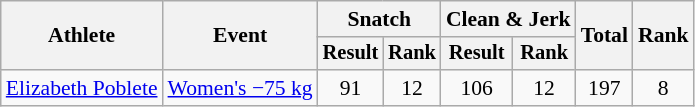<table class="wikitable" style="font-size:90%">
<tr>
<th rowspan="2">Athlete</th>
<th rowspan="2">Event</th>
<th colspan="2">Snatch</th>
<th colspan="2">Clean & Jerk</th>
<th rowspan="2">Total</th>
<th rowspan="2">Rank</th>
</tr>
<tr style="font-size:95%">
<th>Result</th>
<th>Rank</th>
<th>Result</th>
<th>Rank</th>
</tr>
<tr align=center>
<td align=left><a href='#'>Elizabeth Poblete</a></td>
<td align=left><a href='#'>Women's −75 kg</a></td>
<td>91</td>
<td>12</td>
<td>106</td>
<td>12</td>
<td>197</td>
<td>8</td>
</tr>
</table>
